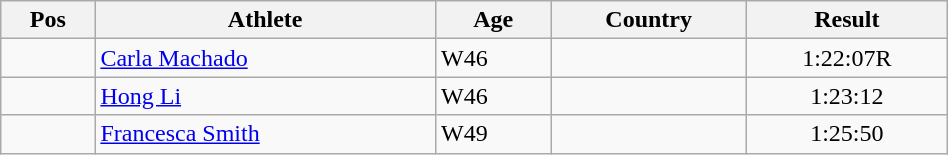<table class="wikitable"  style="text-align:center; width:50%;">
<tr>
<th>Pos</th>
<th>Athlete</th>
<th>Age</th>
<th>Country</th>
<th>Result</th>
</tr>
<tr>
<td align=center></td>
<td align=left><a href='#'>Carla Machado</a></td>
<td align=left>W46</td>
<td align=left></td>
<td>1:22:07R</td>
</tr>
<tr>
<td align=center></td>
<td align=left><a href='#'>Hong Li</a></td>
<td align=left>W46</td>
<td align=left></td>
<td>1:23:12</td>
</tr>
<tr>
<td align=center></td>
<td align=left><a href='#'>Francesca Smith</a></td>
<td align=left>W49</td>
<td align=left></td>
<td>1:25:50</td>
</tr>
</table>
